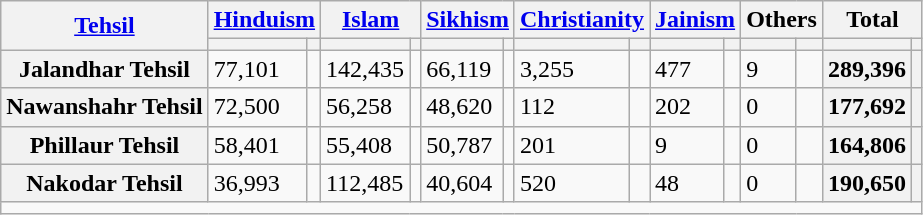<table class="wikitable sortable">
<tr>
<th rowspan="2"><a href='#'>Tehsil</a></th>
<th colspan="2"><a href='#'>Hinduism</a> </th>
<th colspan="2"><a href='#'>Islam</a> </th>
<th colspan="2"><a href='#'>Sikhism</a> </th>
<th colspan="2"><a href='#'>Christianity</a> </th>
<th colspan="2"><a href='#'>Jainism</a> </th>
<th colspan="2">Others</th>
<th colspan="2">Total</th>
</tr>
<tr>
<th><a href='#'></a></th>
<th></th>
<th></th>
<th></th>
<th></th>
<th></th>
<th></th>
<th></th>
<th></th>
<th></th>
<th></th>
<th></th>
<th></th>
<th></th>
</tr>
<tr>
<th>Jalandhar Tehsil</th>
<td>77,101</td>
<td></td>
<td>142,435</td>
<td></td>
<td>66,119</td>
<td></td>
<td>3,255</td>
<td></td>
<td>477</td>
<td></td>
<td>9</td>
<td></td>
<th>289,396</th>
<th></th>
</tr>
<tr>
<th>Nawanshahr Tehsil</th>
<td>72,500</td>
<td></td>
<td>56,258</td>
<td></td>
<td>48,620</td>
<td></td>
<td>112</td>
<td></td>
<td>202</td>
<td></td>
<td>0</td>
<td></td>
<th>177,692</th>
<th></th>
</tr>
<tr>
<th>Phillaur Tehsil</th>
<td>58,401</td>
<td></td>
<td>55,408</td>
<td></td>
<td>50,787</td>
<td></td>
<td>201</td>
<td></td>
<td>9</td>
<td></td>
<td>0</td>
<td></td>
<th>164,806</th>
<th></th>
</tr>
<tr>
<th>Nakodar Tehsil</th>
<td>36,993</td>
<td></td>
<td>112,485</td>
<td></td>
<td>40,604</td>
<td></td>
<td>520</td>
<td></td>
<td>48</td>
<td></td>
<td>0</td>
<td></td>
<th>190,650</th>
<th></th>
</tr>
<tr class="sortbottom">
<td colspan="15"></td>
</tr>
</table>
